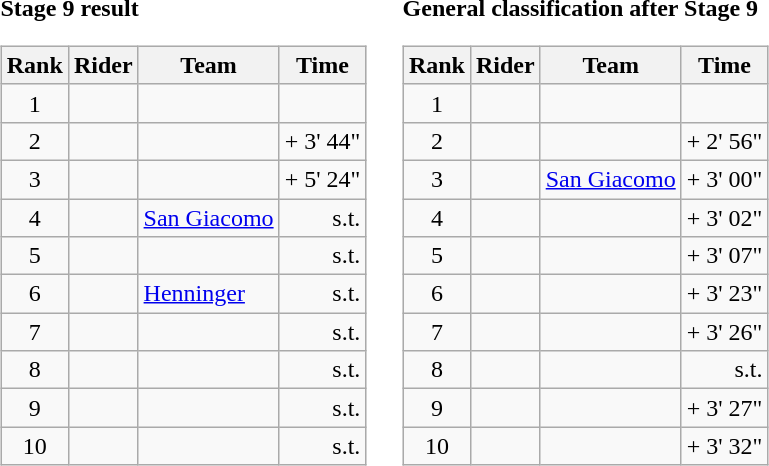<table>
<tr>
<td><strong>Stage 9 result</strong><br><table class="wikitable">
<tr>
<th scope="col">Rank</th>
<th scope="col">Rider</th>
<th scope="col">Team</th>
<th scope="col">Time</th>
</tr>
<tr>
<td style="text-align:center;">1</td>
<td></td>
<td></td>
<td style="text-align:right;"></td>
</tr>
<tr>
<td style="text-align:center;">2</td>
<td></td>
<td></td>
<td style="text-align:right;">+ 3' 44"</td>
</tr>
<tr>
<td style="text-align:center;">3</td>
<td></td>
<td></td>
<td style="text-align:right;">+ 5' 24"</td>
</tr>
<tr>
<td style="text-align:center;">4</td>
<td></td>
<td><a href='#'>San Giacomo</a></td>
<td style="text-align:right;">s.t.</td>
</tr>
<tr>
<td style="text-align:center;">5</td>
<td></td>
<td></td>
<td style="text-align:right;">s.t.</td>
</tr>
<tr>
<td style="text-align:center;">6</td>
<td></td>
<td><a href='#'>Henninger</a></td>
<td style="text-align:right;">s.t.</td>
</tr>
<tr>
<td style="text-align:center;">7</td>
<td></td>
<td></td>
<td style="text-align:right;">s.t.</td>
</tr>
<tr>
<td style="text-align:center;">8</td>
<td></td>
<td></td>
<td style="text-align:right;">s.t.</td>
</tr>
<tr>
<td style="text-align:center;">9</td>
<td></td>
<td></td>
<td style="text-align:right;">s.t.</td>
</tr>
<tr>
<td style="text-align:center;">10</td>
<td></td>
<td></td>
<td style="text-align:right;">s.t.</td>
</tr>
</table>
</td>
<td></td>
<td><strong>General classification after Stage 9</strong><br><table class="wikitable">
<tr>
<th scope="col">Rank</th>
<th scope="col">Rider</th>
<th scope="col">Team</th>
<th scope="col">Time</th>
</tr>
<tr>
<td style="text-align:center;">1</td>
<td></td>
<td></td>
<td style="text-align:right;"></td>
</tr>
<tr>
<td style="text-align:center;">2</td>
<td></td>
<td></td>
<td style="text-align:right;">+ 2' 56"</td>
</tr>
<tr>
<td style="text-align:center;">3</td>
<td></td>
<td><a href='#'>San Giacomo</a></td>
<td style="text-align:right;">+ 3' 00"</td>
</tr>
<tr>
<td style="text-align:center;">4</td>
<td></td>
<td></td>
<td style="text-align:right;">+ 3' 02"</td>
</tr>
<tr>
<td style="text-align:center;">5</td>
<td></td>
<td></td>
<td style="text-align:right;">+ 3' 07"</td>
</tr>
<tr>
<td style="text-align:center;">6</td>
<td></td>
<td></td>
<td style="text-align:right;">+ 3' 23"</td>
</tr>
<tr>
<td style="text-align:center;">7</td>
<td></td>
<td></td>
<td style="text-align:right;">+ 3' 26"</td>
</tr>
<tr>
<td style="text-align:center;">8</td>
<td></td>
<td></td>
<td style="text-align:right;">s.t.</td>
</tr>
<tr>
<td style="text-align:center;">9</td>
<td></td>
<td></td>
<td style="text-align:right;">+ 3' 27"</td>
</tr>
<tr>
<td style="text-align:center;">10</td>
<td></td>
<td></td>
<td style="text-align:right;">+ 3' 32"</td>
</tr>
</table>
</td>
</tr>
</table>
